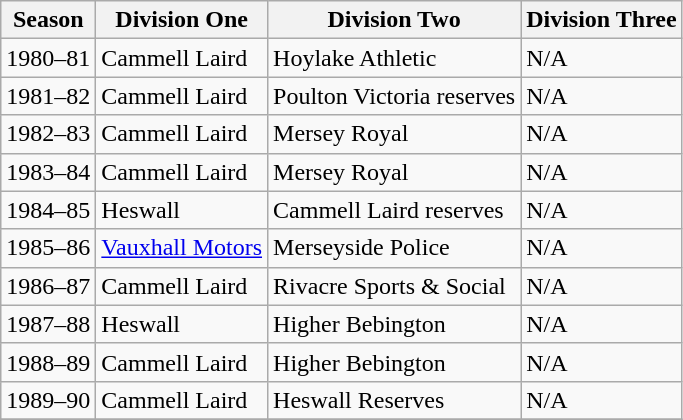<table class="wikitable">
<tr>
<th>Season</th>
<th>Division One</th>
<th>Division Two</th>
<th>Division Three</th>
</tr>
<tr>
<td>1980–81</td>
<td>Cammell Laird</td>
<td>Hoylake Athletic</td>
<td>N/A</td>
</tr>
<tr>
<td>1981–82</td>
<td>Cammell Laird</td>
<td>Poulton Victoria reserves</td>
<td>N/A</td>
</tr>
<tr>
<td>1982–83</td>
<td>Cammell Laird</td>
<td>Mersey Royal</td>
<td>N/A</td>
</tr>
<tr>
<td>1983–84</td>
<td>Cammell Laird</td>
<td>Mersey Royal</td>
<td>N/A</td>
</tr>
<tr>
<td>1984–85</td>
<td>Heswall</td>
<td>Cammell Laird reserves</td>
<td>N/A</td>
</tr>
<tr>
<td>1985–86</td>
<td><a href='#'>Vauxhall Motors</a></td>
<td>Merseyside Police</td>
<td>N/A</td>
</tr>
<tr>
<td>1986–87</td>
<td>Cammell Laird</td>
<td>Rivacre Sports & Social</td>
<td>N/A</td>
</tr>
<tr>
<td>1987–88</td>
<td>Heswall</td>
<td>Higher Bebington</td>
<td>N/A</td>
</tr>
<tr>
<td>1988–89</td>
<td>Cammell Laird</td>
<td>Higher Bebington</td>
<td>N/A</td>
</tr>
<tr>
<td>1989–90</td>
<td>Cammell Laird</td>
<td>Heswall Reserves</td>
<td>N/A</td>
</tr>
<tr>
</tr>
</table>
